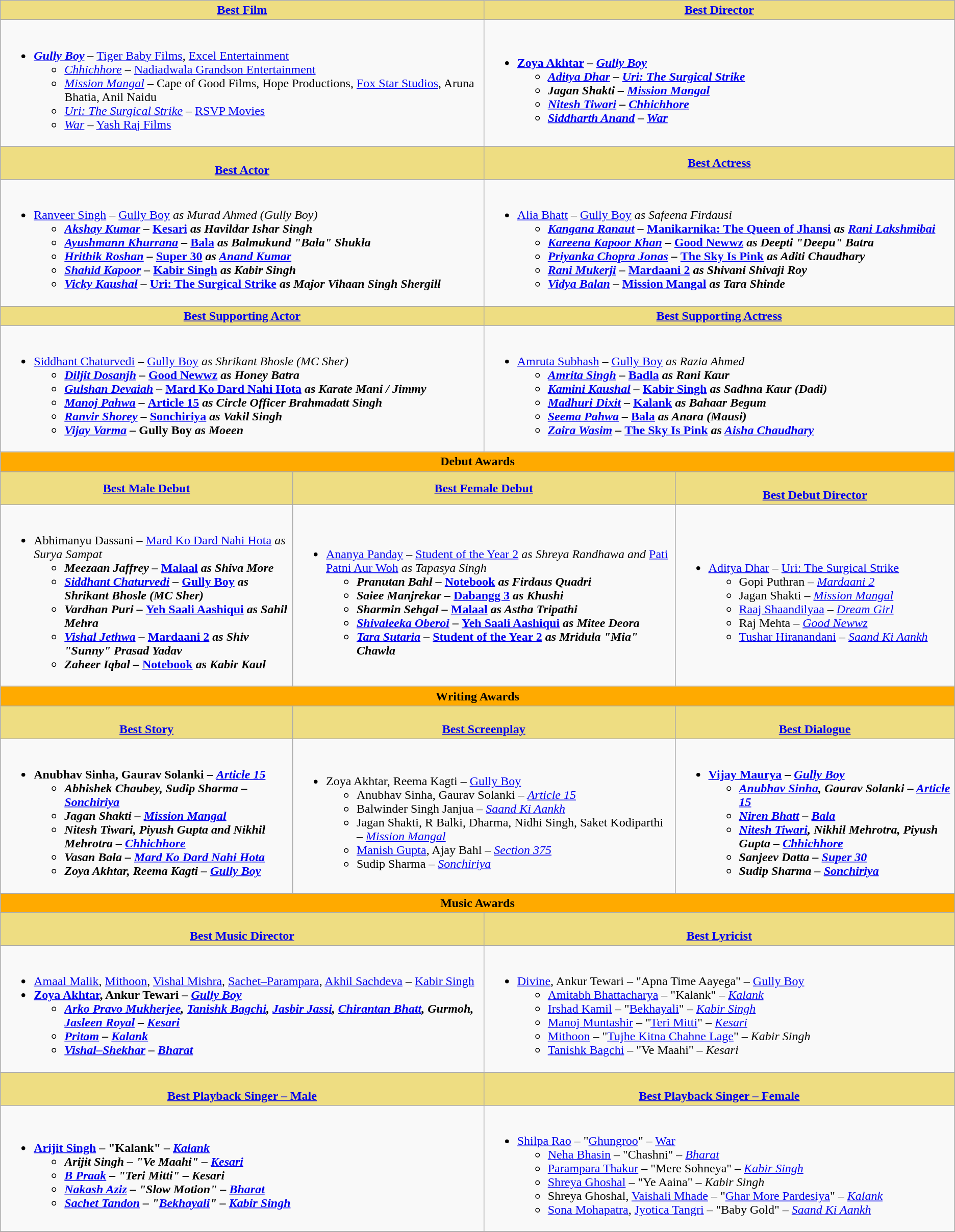<table class="wikitable">
<tr>
<th colspan=3 style="background:#EEDD82;"><a href='#'>Best Film</a></th>
<th colspan=3 style="background:#EEDD82;"><a href='#'>Best Director</a></th>
</tr>
<tr>
<td colspan=3><br><ul><li><strong><em><a href='#'>Gully Boy</a> –</em></strong> <a href='#'>Tiger Baby Films</a>, <a href='#'>Excel Entertainment</a><ul><li><em><a href='#'>Chhichhore</a></em> – <a href='#'>Nadiadwala Grandson Entertainment</a></li><li><em><a href='#'>Mission Mangal</a></em> – Cape of Good Films, Hope Productions, <a href='#'>Fox Star Studios</a>, Aruna Bhatia, Anil Naidu</li><li><em><a href='#'>Uri: The Surgical Strike</a></em> – <a href='#'>RSVP Movies</a></li><li><em><a href='#'>War</a></em> – <a href='#'>Yash Raj Films</a></li></ul></li></ul></td>
<td colspan=3><br><ul><li><strong><a href='#'>Zoya Akhtar</a> – <em><a href='#'>Gully Boy</a><strong><em><ul><li><a href='#'>Aditya Dhar</a> – </em><a href='#'>Uri: The Surgical Strike</a><em></li><li>Jagan Shakti – </em><a href='#'>Mission Mangal</a><em></li><li><a href='#'>Nitesh Tiwari</a> – </em><a href='#'>Chhichhore</a><em></li><li><a href='#'>Siddharth Anand</a> – </em><a href='#'>War</a><em></li></ul></li></ul></td>
</tr>
<tr>
<th colspan=3 style="background:#EEDD82;"><br><a href='#'>Best Actor</a></th>
<th colspan=3 style="background:#EEDD82;"><a href='#'>Best Actress</a></th>
</tr>
<tr>
<td colspan=3><br><ul><li></strong><a href='#'>Ranveer Singh</a> – </em><a href='#'>Gully Boy</a><em> as Murad Ahmed (Gully Boy)<strong><ul><li><a href='#'>Akshay Kumar</a> – </em><a href='#'>Kesari</a><em> as Havildar Ishar Singh</li><li><a href='#'>Ayushmann Khurrana</a> – </em><a href='#'>Bala</a><em> as Balmukund "Bala" Shukla</li><li><a href='#'>Hrithik Roshan</a> – </em><a href='#'>Super 30</a><em> as <a href='#'>Anand Kumar</a></li><li><a href='#'>Shahid Kapoor</a> – </em><a href='#'>Kabir Singh</a><em> as Kabir Singh</li><li><a href='#'>Vicky Kaushal</a> – </em><a href='#'>Uri: The Surgical Strike</a><em> as Major Vihaan Singh Shergill</li></ul></li></ul></td>
<td colspan=3><br><ul><li></strong><a href='#'>Alia Bhatt</a> – </em><a href='#'>Gully Boy</a><em> as Safeena Firdausi<strong><ul><li><a href='#'>Kangana Ranaut</a> – </em><a href='#'>Manikarnika: The Queen of Jhansi</a><em> as <a href='#'>Rani Lakshmibai</a></li><li><a href='#'>Kareena Kapoor Khan</a> – </em><a href='#'>Good Newwz</a><em> as Deepti "Deepu" Batra</li><li><a href='#'>Priyanka Chopra Jonas</a> – </em><a href='#'>The Sky Is Pink</a><em> as Aditi Chaudhary</li><li><a href='#'>Rani Mukerji</a> – </em><a href='#'>Mardaani 2</a><em> as Shivani Shivaji Roy</li><li><a href='#'>Vidya Balan</a> – </em><a href='#'>Mission Mangal</a><em> as Tara Shinde</li></ul></li></ul></td>
</tr>
<tr>
<th colspan=3 style="background:#EEDD82;"><a href='#'>Best Supporting Actor</a></th>
<th colspan=3 style="background:#EEDD82;"><a href='#'>Best Supporting Actress</a></th>
</tr>
<tr>
<td colspan=3><br><ul><li></strong><a href='#'>Siddhant Chaturvedi</a> – </em><a href='#'>Gully Boy</a><em> as Shrikant Bhosle (MC Sher)<strong><ul><li><a href='#'>Diljit Dosanjh</a> – </em><a href='#'>Good Newwz</a><em> as Honey Batra</li><li><a href='#'>Gulshan Devaiah</a> – </em><a href='#'>Mard Ko Dard Nahi Hota</a><em> as Karate Mani / Jimmy</li><li><a href='#'>Manoj Pahwa</a> – </em><a href='#'>Article 15</a><em> as Circle Officer Brahmadatt Singh</li><li><a href='#'>Ranvir Shorey</a> – </em><a href='#'>Sonchiriya</a><em> as Vakil Singh</li><li><a href='#'>Vijay Varma</a> – </em>Gully Boy<em> as Moeen</li></ul></li></ul></td>
<td colspan=3><br><ul><li></strong><a href='#'>Amruta Subhash</a> – </em><a href='#'>Gully Boy</a><em> as Razia Ahmed<strong><ul><li><a href='#'>Amrita Singh</a> – </em><a href='#'>Badla</a><em> as Rani Kaur</li><li><a href='#'>Kamini Kaushal</a> – </em><a href='#'>Kabir Singh</a><em> as Sadhna Kaur (Dadi)</li><li><a href='#'>Madhuri Dixit</a> – </em><a href='#'>Kalank</a><em> as Bahaar Begum</li><li><a href='#'>Seema Pahwa</a> – </em><a href='#'>Bala</a><em> as Anara (Mausi)</li><li><a href='#'>Zaira Wasim</a> – </em><a href='#'>The Sky Is Pink</a><em> as <a href='#'>Aisha Chaudhary</a></li></ul></li></ul></td>
</tr>
<tr>
<th style="background:#FFAA00;" colspan=6>Debut Awards</th>
</tr>
<tr>
<th colspan=2 style="background:#EEDD82;"><a href='#'>Best Male Debut</a></th>
<th colspan=2 style="background:#EEDD82;"><a href='#'>Best Female Debut</a></th>
<th colspan=2 style="background:#EEDD82;"><br><a href='#'>Best Debut Director</a></th>
</tr>
<tr>
<td colspan=2><br><ul><li></strong>Abhimanyu Dassani – </em><a href='#'>Mard Ko Dard Nahi Hota</a><em> as Surya Sampat<strong><ul><li>Meezaan Jaffrey – </em><a href='#'>Malaal</a><em> as Shiva More</li><li><a href='#'>Siddhant Chaturvedi</a> – </em><a href='#'>Gully Boy</a><em> as Shrikant Bhosle (MC Sher)</li><li>Vardhan Puri – </em><a href='#'>Yeh Saali Aashiqui</a><em> as Sahil Mehra</li><li><a href='#'>Vishal Jethwa</a> – </em><a href='#'>Mardaani 2</a><em> as Shiv "Sunny" Prasad Yadav</li><li>Zaheer Iqbal – </em><a href='#'>Notebook</a><em> as Kabir Kaul</li></ul></li></ul></td>
<td colspan=2><br><ul><li></strong><a href='#'>Ananya Panday</a> – </em><a href='#'>Student of the Year 2</a><em> as Shreya Randhawa and </em><a href='#'>Pati Patni Aur Woh</a><em> as Tapasya Singh<strong><ul><li>Pranutan Bahl – </em><a href='#'>Notebook</a><em> as Firdaus Quadri</li><li>Saiee Manjrekar – </em><a href='#'>Dabangg 3</a><em> as Khushi</li><li>Sharmin Sehgal – </em><a href='#'>Malaal</a><em> as Astha Tripathi</li><li><a href='#'>Shivaleeka Oberoi</a> – </em><a href='#'>Yeh Saali Aashiqui</a><em> as Mitee Deora</li><li><a href='#'>Tara Sutaria</a> – </em><a href='#'>Student of the Year 2</a><em> as Mridula "Mia" Chawla</li></ul></li></ul></td>
<td colspan=2><br><ul><li></strong><a href='#'>Aditya Dhar</a> – </em><a href='#'>Uri: The Surgical Strike</a></em></strong><ul><li>Gopi Puthran – <em><a href='#'>Mardaani 2</a></em></li><li>Jagan Shakti – <em><a href='#'>Mission Mangal</a></em></li><li><a href='#'>Raaj Shaandilyaa</a> – <em><a href='#'>Dream Girl</a></em></li><li>Raj Mehta – <em><a href='#'>Good Newwz</a></em></li><li><a href='#'>Tushar Hiranandani</a> – <em><a href='#'>Saand Ki Aankh</a></em></li></ul></li></ul></td>
</tr>
<tr>
<th style="background:#FFAA00;" colspan=6>Writing Awards</th>
</tr>
<tr>
<th colspan=2 style="background:#EEDD82;"><br><a href='#'>Best Story</a></th>
<th colspan=2 style="background:#EEDD82;"><br><a href='#'>Best Screenplay</a></th>
<th colspan=2 style="background:#EEDD82;"><br><a href='#'>Best Dialogue</a></th>
</tr>
<tr>
<td colspan=2><br><ul><li><strong>Anubhav Sinha, Gaurav Solanki – <em><a href='#'>Article 15</a><strong><em><ul><li>Abhishek Chaubey, Sudip Sharma – </em><a href='#'>Sonchiriya</a><em></li><li>Jagan Shakti – </em><a href='#'>Mission Mangal</a><em></li><li>Nitesh Tiwari, Piyush Gupta and Nikhil Mehrotra – </em><a href='#'>Chhichhore</a><em></li><li>Vasan Bala – </em><a href='#'>Mard Ko Dard Nahi Hota</a><em></li><li>Zoya Akhtar, Reema Kagti – </em><a href='#'>Gully Boy</a><em></li></ul></li></ul></td>
<td colspan=2><br><ul><li></strong>Zoya Akhtar, Reema Kagti  – </em><a href='#'>Gully Boy</a></em></strong><ul><li>Anubhav Sinha, Gaurav Solanki – <em><a href='#'>Article 15</a></em></li><li>Balwinder Singh Janjua – <em><a href='#'>Saand Ki Aankh</a></em></li><li>Jagan Shakti, R Balki, Dharma, Nidhi Singh, Saket Kodiparthi – <em><a href='#'>Mission Mangal</a></em></li><li><a href='#'>Manish Gupta</a>, Ajay Bahl – <em><a href='#'>Section 375</a></em></li><li>Sudip Sharma – <em><a href='#'>Sonchiriya</a></em></li></ul></li></ul></td>
<td colspan=2><br><ul><li><strong><a href='#'>Vijay Maurya</a> – <em><a href='#'>Gully Boy</a><strong><em><ul><li><a href='#'>Anubhav Sinha</a>, Gaurav Solanki – </em><a href='#'>Article 15</a><em></li><li><a href='#'>Niren Bhatt</a> – </em><a href='#'>Bala</a><em></li><li><a href='#'>Nitesh Tiwari</a>, Nikhil Mehrotra, Piyush Gupta – </em><a href='#'>Chhichhore</a><em></li><li>Sanjeev Datta – </em><a href='#'>Super 30</a><em></li><li>Sudip Sharma – </em><a href='#'>Sonchiriya</a><em></li></ul></li></ul></td>
</tr>
<tr>
<th style="background:#FFAA00;" colspan=6>Music Awards</th>
</tr>
<tr>
<th colspan=3 style="background:#EEDD82;"><br><a href='#'>Best Music Director</a></th>
<th colspan=3 style="background:#EEDD82;"><br><a href='#'>Best Lyricist</a></th>
</tr>
<tr>
<td colspan=3><br><ul><li></strong><a href='#'>Amaal Malik</a>, <a href='#'>Mithoon</a>, <a href='#'>Vishal Mishra</a>, <a href='#'>Sachet–Parampara</a>, <a href='#'>Akhil Sachdeva</a> – </em><a href='#'>Kabir Singh</a></em></strong></li><li><strong><a href='#'>Zoya Akhtar</a>, Ankur Tewari – <em><a href='#'>Gully Boy</a><strong><em><ul><li><a href='#'>Arko Pravo Mukherjee</a>, <a href='#'>Tanishk Bagchi</a>, <a href='#'>Jasbir Jassi</a>, <a href='#'>Chirantan Bhatt</a>, Gurmoh, <a href='#'>Jasleen Royal</a> – </em><a href='#'>Kesari</a><em></li><li><a href='#'>Pritam</a> – </em><a href='#'>Kalank</a><em></li><li><a href='#'>Vishal–Shekhar</a> – </em><a href='#'>Bharat</a><em></li></ul></li></ul></td>
<td colspan=3><br><ul><li></strong><a href='#'>Divine</a>, Ankur Tewari – "Apna Time Aayega" – </em><a href='#'>Gully Boy</a></em></strong><ul><li><a href='#'>Amitabh Bhattacharya</a> – "Kalank" – <em><a href='#'>Kalank</a></em></li><li><a href='#'>Irshad Kamil</a> – "<a href='#'>Bekhayali</a>" – <em><a href='#'>Kabir Singh</a></em></li><li><a href='#'>Manoj Muntashir</a> – "<a href='#'>Teri Mitti</a>" – <em><a href='#'>Kesari</a></em></li><li><a href='#'>Mithoon</a> – "<a href='#'>Tujhe Kitna Chahne Lage</a>" – <em>Kabir Singh</em></li><li><a href='#'>Tanishk Bagchi</a> – "Ve Maahi" – <em>Kesari</em></li></ul></li></ul></td>
</tr>
<tr>
<th colspan=3 style="background:#EEDD82;"><br><a href='#'>Best Playback Singer – Male</a></th>
<th colspan=3 style="background:#EEDD82;"><br><a href='#'>Best Playback Singer – Female</a></th>
</tr>
<tr>
<td colspan=3><br><ul><li><strong><a href='#'>Arijit Singh</a> – "Kalank" – <em><a href='#'>Kalank</a><strong><em><ul><li>Arijit Singh – "Ve Maahi" – </em><a href='#'>Kesari</a><em></li><li><a href='#'>B Praak</a> – "Teri Mitti" – </em>Kesari<em></li><li><a href='#'>Nakash Aziz</a> – "Slow Motion" – </em><a href='#'>Bharat</a><em></li><li><a href='#'>Sachet Tandon</a> – "<a href='#'>Bekhayali</a>" – </em><a href='#'>Kabir Singh</a><em></li></ul></li></ul></td>
<td colspan=3><br><ul><li></strong><a href='#'>Shilpa Rao</a> – "<a href='#'>Ghungroo</a>" – </em><a href='#'>War</a></em></strong><ul><li><a href='#'>Neha Bhasin</a> – "Chashni" – <em><a href='#'>Bharat</a></em></li><li><a href='#'>Parampara Thakur</a> – "Mere Sohneya" – <em><a href='#'>Kabir Singh</a></em></li><li><a href='#'>Shreya Ghoshal</a> – "Ye Aaina" – <em>Kabir Singh</em></li><li>Shreya Ghoshal, <a href='#'>Vaishali Mhade</a> – "<a href='#'>Ghar More Pardesiya</a>" – <em><a href='#'>Kalank</a></em></li><li><a href='#'>Sona Mohapatra</a>, <a href='#'>Jyotica Tangri</a> – "Baby Gold" – <em><a href='#'>Saand Ki Aankh</a></em></li></ul></li></ul></td>
</tr>
<tr>
</tr>
</table>
